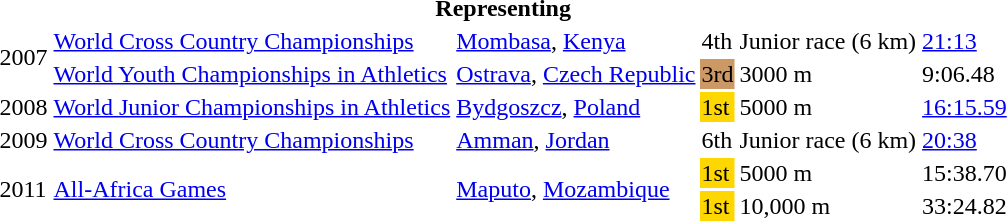<table>
<tr>
<th colspan=6>Representing </th>
</tr>
<tr>
<td rowspan=2>2007</td>
<td><a href='#'>World Cross Country Championships</a></td>
<td><a href='#'>Mombasa</a>, <a href='#'>Kenya</a></td>
<td>4th</td>
<td>Junior race (6 km)</td>
<td><a href='#'>21:13</a></td>
</tr>
<tr>
<td><a href='#'>World Youth Championships in Athletics</a></td>
<td><a href='#'>Ostrava</a>, <a href='#'>Czech Republic</a></td>
<td bgcolor=cc9966>3rd</td>
<td>3000 m</td>
<td>9:06.48</td>
</tr>
<tr>
<td>2008</td>
<td><a href='#'>World Junior Championships in Athletics</a></td>
<td><a href='#'>Bydgoszcz</a>, <a href='#'>Poland</a></td>
<td bgcolor=gold>1st</td>
<td>5000 m</td>
<td><a href='#'>16:15.59</a></td>
</tr>
<tr>
<td>2009</td>
<td><a href='#'>World Cross Country Championships</a></td>
<td><a href='#'>Amman</a>, <a href='#'>Jordan</a></td>
<td>6th</td>
<td>Junior race (6 km)</td>
<td><a href='#'>20:38</a></td>
</tr>
<tr>
<td rowspan=2>2011</td>
<td rowspan=2><a href='#'>All-Africa Games</a></td>
<td rowspan=2><a href='#'>Maputo</a>, <a href='#'>Mozambique</a></td>
<td bgcolor=gold>1st</td>
<td>5000 m</td>
<td>15:38.70</td>
</tr>
<tr>
<td bgcolor=gold>1st</td>
<td>10,000 m</td>
<td>33:24.82</td>
</tr>
</table>
